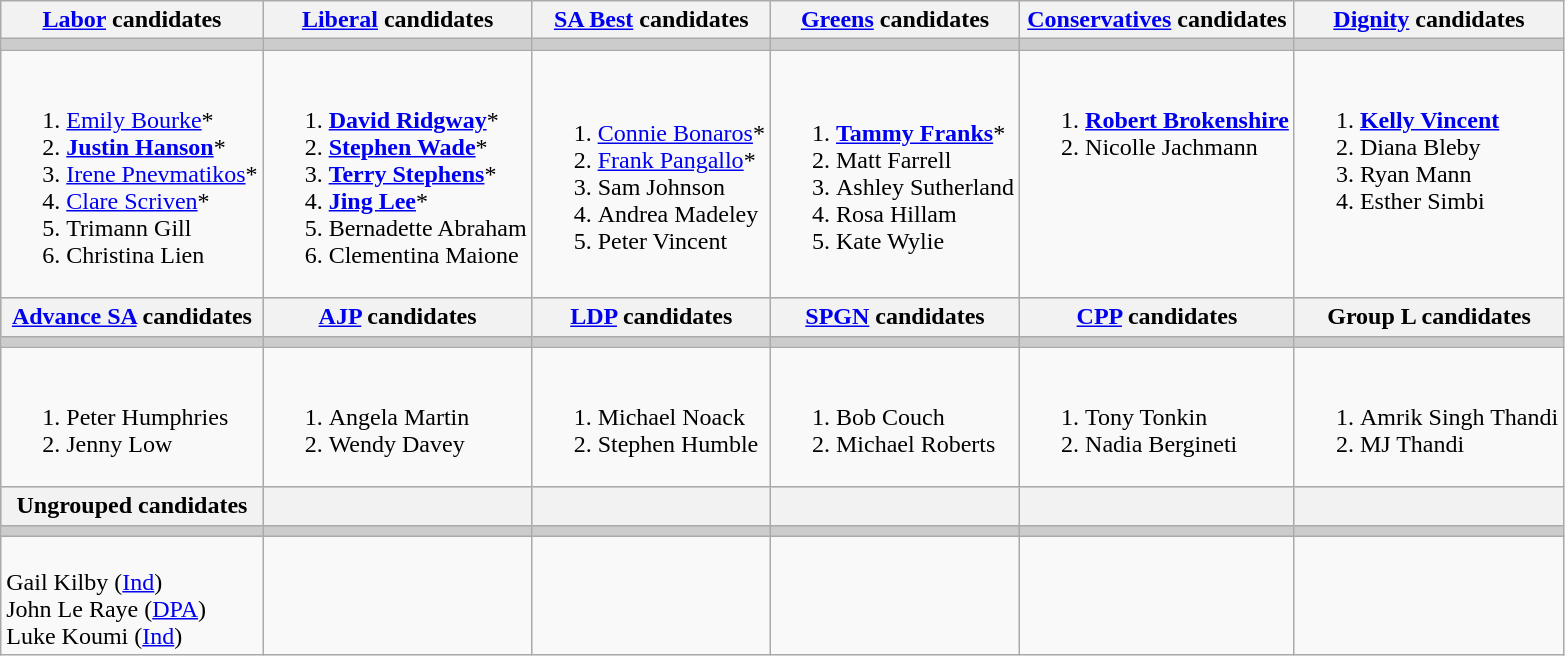<table class="wikitable">
<tr>
<th><a href='#'>Labor</a> candidates</th>
<th><a href='#'>Liberal</a> candidates</th>
<th><a href='#'>SA Best</a> candidates</th>
<th><a href='#'>Greens</a> candidates</th>
<th><a href='#'>Conservatives</a> candidates</th>
<th><a href='#'>Dignity</a> candidates</th>
</tr>
<tr bgcolor="#cccccc">
<td></td>
<td></td>
<td></td>
<td></td>
<td></td>
<td></td>
</tr>
<tr>
<td><br><ol><li><a href='#'>Emily Bourke</a>*</li><li><strong><a href='#'>Justin Hanson</a></strong>*</li><li><a href='#'>Irene Pnevmatikos</a>*</li><li><a href='#'>Clare Scriven</a>*</li><li>Trimann Gill</li><li>Christina Lien</li></ol></td>
<td><br><ol><li><strong><a href='#'>David Ridgway</a></strong>*</li><li><strong><a href='#'>Stephen Wade</a></strong>*</li><li><strong><a href='#'>Terry Stephens</a></strong>*</li><li><strong><a href='#'>Jing Lee</a></strong>*</li><li>Bernadette Abraham</li><li>Clementina Maione</li></ol></td>
<td><br><ol><li><a href='#'>Connie Bonaros</a>*</li><li><a href='#'>Frank Pangallo</a>*</li><li>Sam Johnson</li><li>Andrea Madeley</li><li>Peter Vincent</li></ol></td>
<td><br><ol><li><strong><a href='#'>Tammy Franks</a></strong>*</li><li>Matt Farrell</li><li>Ashley Sutherland</li><li>Rosa Hillam</li><li>Kate Wylie</li></ol></td>
<td valign=top><br><ol><li><strong><a href='#'>Robert Brokenshire</a></strong></li><li>Nicolle Jachmann</li></ol></td>
<td valign=top><br><ol><li><strong><a href='#'>Kelly Vincent</a></strong></li><li>Diana Bleby</li><li>Ryan Mann</li><li>Esther Simbi</li></ol></td>
</tr>
<tr bgcolor="#cccccc">
<th><a href='#'>Advance SA</a> candidates</th>
<th><a href='#'>AJP</a> candidates</th>
<th><a href='#'>LDP</a> candidates</th>
<th><a href='#'>SPGN</a> candidates</th>
<th><a href='#'>CPP</a> candidates</th>
<th>Group L candidates</th>
</tr>
<tr bgcolor="#cccccc">
<td></td>
<td></td>
<td></td>
<td></td>
<td></td>
<td></td>
</tr>
<tr>
<td valign=top><br><ol><li>Peter Humphries</li><li>Jenny Low</li></ol></td>
<td valign=top><br><ol><li>Angela Martin</li><li>Wendy Davey</li></ol></td>
<td valign=top><br><ol><li>Michael Noack</li><li>Stephen Humble</li></ol></td>
<td valign=top><br><ol><li>Bob Couch</li><li>Michael Roberts</li></ol></td>
<td valign=top><br><ol><li>Tony Tonkin</li><li>Nadia Bergineti</li></ol></td>
<td valign=top><br><ol><li>Amrik Singh Thandi</li><li>MJ Thandi</li></ol></td>
</tr>
<tr bgcolor="#cccccc">
<th>Ungrouped candidates</th>
<th></th>
<th></th>
<th></th>
<th></th>
<th></th>
</tr>
<tr bgcolor="#cccccc">
<td></td>
<td></td>
<td></td>
<td></td>
<td></td>
<td></td>
</tr>
<tr>
<td valign=top><br>Gail Kilby (<a href='#'>Ind</a>) <br>
John Le Raye (<a href='#'>DPA</a>) <br>
Luke Koumi (<a href='#'>Ind</a>)</td>
<td valign=top></td>
<td valign=top></td>
<td valign=top></td>
<td valign=top></td>
<td valign=top></td>
</tr>
</table>
